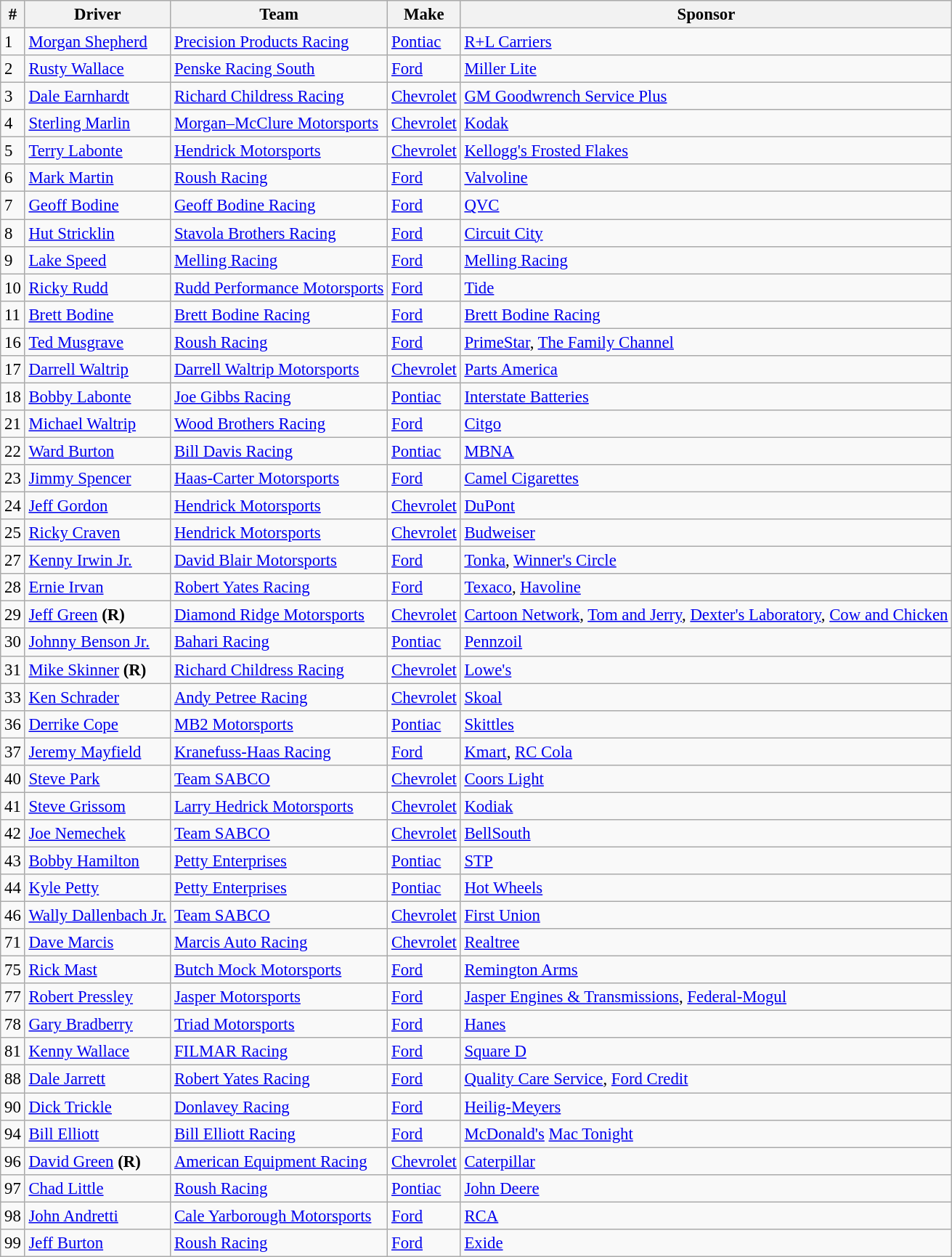<table class="wikitable" style="font-size:95%">
<tr>
<th>#</th>
<th>Driver</th>
<th>Team</th>
<th>Make</th>
<th>Sponsor</th>
</tr>
<tr>
<td>1</td>
<td><a href='#'>Morgan Shepherd</a></td>
<td><a href='#'>Precision Products Racing</a></td>
<td><a href='#'>Pontiac</a></td>
<td><a href='#'>R+L Carriers</a></td>
</tr>
<tr>
<td>2</td>
<td><a href='#'>Rusty Wallace</a></td>
<td><a href='#'>Penske Racing South</a></td>
<td><a href='#'>Ford</a></td>
<td><a href='#'>Miller Lite</a></td>
</tr>
<tr>
<td>3</td>
<td><a href='#'>Dale Earnhardt</a></td>
<td><a href='#'>Richard Childress Racing</a></td>
<td><a href='#'>Chevrolet</a></td>
<td><a href='#'>GM Goodwrench Service Plus</a></td>
</tr>
<tr>
<td>4</td>
<td><a href='#'>Sterling Marlin</a></td>
<td><a href='#'>Morgan–McClure Motorsports</a></td>
<td><a href='#'>Chevrolet</a></td>
<td><a href='#'>Kodak</a></td>
</tr>
<tr>
<td>5</td>
<td><a href='#'>Terry Labonte</a></td>
<td><a href='#'>Hendrick Motorsports</a></td>
<td><a href='#'>Chevrolet</a></td>
<td><a href='#'>Kellogg's Frosted Flakes</a></td>
</tr>
<tr>
<td>6</td>
<td><a href='#'>Mark Martin</a></td>
<td><a href='#'>Roush Racing</a></td>
<td><a href='#'>Ford</a></td>
<td><a href='#'>Valvoline</a></td>
</tr>
<tr>
<td>7</td>
<td><a href='#'>Geoff Bodine</a></td>
<td><a href='#'>Geoff Bodine Racing</a></td>
<td><a href='#'>Ford</a></td>
<td><a href='#'>QVC</a></td>
</tr>
<tr>
<td>8</td>
<td><a href='#'>Hut Stricklin</a></td>
<td><a href='#'>Stavola Brothers Racing</a></td>
<td><a href='#'>Ford</a></td>
<td><a href='#'>Circuit City</a></td>
</tr>
<tr>
<td>9</td>
<td><a href='#'>Lake Speed</a></td>
<td><a href='#'>Melling Racing</a></td>
<td><a href='#'>Ford</a></td>
<td><a href='#'>Melling Racing</a></td>
</tr>
<tr>
<td>10</td>
<td><a href='#'>Ricky Rudd</a></td>
<td><a href='#'>Rudd Performance Motorsports</a></td>
<td><a href='#'>Ford</a></td>
<td><a href='#'>Tide</a></td>
</tr>
<tr>
<td>11</td>
<td><a href='#'>Brett Bodine</a></td>
<td><a href='#'>Brett Bodine Racing</a></td>
<td><a href='#'>Ford</a></td>
<td><a href='#'>Brett Bodine Racing</a></td>
</tr>
<tr>
<td>16</td>
<td><a href='#'>Ted Musgrave</a></td>
<td><a href='#'>Roush Racing</a></td>
<td><a href='#'>Ford</a></td>
<td><a href='#'>PrimeStar</a>, <a href='#'>The Family Channel</a></td>
</tr>
<tr>
<td>17</td>
<td><a href='#'>Darrell Waltrip</a></td>
<td><a href='#'>Darrell Waltrip Motorsports</a></td>
<td><a href='#'>Chevrolet</a></td>
<td><a href='#'>Parts America</a></td>
</tr>
<tr>
<td>18</td>
<td><a href='#'>Bobby Labonte</a></td>
<td><a href='#'>Joe Gibbs Racing</a></td>
<td><a href='#'>Pontiac</a></td>
<td><a href='#'>Interstate Batteries</a></td>
</tr>
<tr>
<td>21</td>
<td><a href='#'>Michael Waltrip</a></td>
<td><a href='#'>Wood Brothers Racing</a></td>
<td><a href='#'>Ford</a></td>
<td><a href='#'>Citgo</a></td>
</tr>
<tr>
<td>22</td>
<td><a href='#'>Ward Burton</a></td>
<td><a href='#'>Bill Davis Racing</a></td>
<td><a href='#'>Pontiac</a></td>
<td><a href='#'>MBNA</a></td>
</tr>
<tr>
<td>23</td>
<td><a href='#'>Jimmy Spencer</a></td>
<td><a href='#'>Haas-Carter Motorsports</a></td>
<td><a href='#'>Ford</a></td>
<td><a href='#'>Camel Cigarettes</a></td>
</tr>
<tr>
<td>24</td>
<td><a href='#'>Jeff Gordon</a></td>
<td><a href='#'>Hendrick Motorsports</a></td>
<td><a href='#'>Chevrolet</a></td>
<td><a href='#'>DuPont</a></td>
</tr>
<tr>
<td>25</td>
<td><a href='#'>Ricky Craven</a></td>
<td><a href='#'>Hendrick Motorsports</a></td>
<td><a href='#'>Chevrolet</a></td>
<td><a href='#'>Budweiser</a></td>
</tr>
<tr>
<td>27</td>
<td><a href='#'>Kenny Irwin Jr.</a></td>
<td><a href='#'>David Blair Motorsports</a></td>
<td><a href='#'>Ford</a></td>
<td><a href='#'>Tonka</a>, <a href='#'>Winner's Circle</a></td>
</tr>
<tr>
<td>28</td>
<td><a href='#'>Ernie Irvan</a></td>
<td><a href='#'>Robert Yates Racing</a></td>
<td><a href='#'>Ford</a></td>
<td><a href='#'>Texaco</a>, <a href='#'>Havoline</a></td>
</tr>
<tr>
<td>29</td>
<td><a href='#'>Jeff Green</a> <strong>(R)</strong></td>
<td><a href='#'>Diamond Ridge Motorsports</a></td>
<td><a href='#'>Chevrolet</a></td>
<td><a href='#'>Cartoon Network</a>, <a href='#'>Tom and Jerry</a>, <a href='#'>Dexter's Laboratory</a>, <a href='#'>Cow and Chicken</a></td>
</tr>
<tr>
<td>30</td>
<td><a href='#'>Johnny Benson Jr.</a></td>
<td><a href='#'>Bahari Racing</a></td>
<td><a href='#'>Pontiac</a></td>
<td><a href='#'>Pennzoil</a></td>
</tr>
<tr>
<td>31</td>
<td><a href='#'>Mike Skinner</a> <strong>(R)</strong></td>
<td><a href='#'>Richard Childress Racing</a></td>
<td><a href='#'>Chevrolet</a></td>
<td><a href='#'>Lowe's</a></td>
</tr>
<tr>
<td>33</td>
<td><a href='#'>Ken Schrader</a></td>
<td><a href='#'>Andy Petree Racing</a></td>
<td><a href='#'>Chevrolet</a></td>
<td><a href='#'>Skoal</a></td>
</tr>
<tr>
<td>36</td>
<td><a href='#'>Derrike Cope</a></td>
<td><a href='#'>MB2 Motorsports</a></td>
<td><a href='#'>Pontiac</a></td>
<td><a href='#'>Skittles</a></td>
</tr>
<tr>
<td>37</td>
<td><a href='#'>Jeremy Mayfield</a></td>
<td><a href='#'>Kranefuss-Haas Racing</a></td>
<td><a href='#'>Ford</a></td>
<td><a href='#'>Kmart</a>, <a href='#'>RC Cola</a></td>
</tr>
<tr>
<td>40</td>
<td><a href='#'>Steve Park</a></td>
<td><a href='#'>Team SABCO</a></td>
<td><a href='#'>Chevrolet</a></td>
<td><a href='#'>Coors Light</a></td>
</tr>
<tr>
<td>41</td>
<td><a href='#'>Steve Grissom</a></td>
<td><a href='#'>Larry Hedrick Motorsports</a></td>
<td><a href='#'>Chevrolet</a></td>
<td><a href='#'>Kodiak</a></td>
</tr>
<tr>
<td>42</td>
<td><a href='#'>Joe Nemechek</a></td>
<td><a href='#'>Team SABCO</a></td>
<td><a href='#'>Chevrolet</a></td>
<td><a href='#'>BellSouth</a></td>
</tr>
<tr>
<td>43</td>
<td><a href='#'>Bobby Hamilton</a></td>
<td><a href='#'>Petty Enterprises</a></td>
<td><a href='#'>Pontiac</a></td>
<td><a href='#'>STP</a></td>
</tr>
<tr>
<td>44</td>
<td><a href='#'>Kyle Petty</a></td>
<td><a href='#'>Petty Enterprises</a></td>
<td><a href='#'>Pontiac</a></td>
<td><a href='#'>Hot Wheels</a></td>
</tr>
<tr>
<td>46</td>
<td><a href='#'>Wally Dallenbach Jr.</a></td>
<td><a href='#'>Team SABCO</a></td>
<td><a href='#'>Chevrolet</a></td>
<td><a href='#'>First Union</a></td>
</tr>
<tr>
<td>71</td>
<td><a href='#'>Dave Marcis</a></td>
<td><a href='#'>Marcis Auto Racing</a></td>
<td><a href='#'>Chevrolet</a></td>
<td><a href='#'>Realtree</a></td>
</tr>
<tr>
<td>75</td>
<td><a href='#'>Rick Mast</a></td>
<td><a href='#'>Butch Mock Motorsports</a></td>
<td><a href='#'>Ford</a></td>
<td><a href='#'>Remington Arms</a></td>
</tr>
<tr>
<td>77</td>
<td><a href='#'>Robert Pressley</a></td>
<td><a href='#'>Jasper Motorsports</a></td>
<td><a href='#'>Ford</a></td>
<td><a href='#'>Jasper Engines & Transmissions</a>, <a href='#'>Federal-Mogul</a></td>
</tr>
<tr>
<td>78</td>
<td><a href='#'>Gary Bradberry</a></td>
<td><a href='#'>Triad Motorsports</a></td>
<td><a href='#'>Ford</a></td>
<td><a href='#'>Hanes</a></td>
</tr>
<tr>
<td>81</td>
<td><a href='#'>Kenny Wallace</a></td>
<td><a href='#'>FILMAR Racing</a></td>
<td><a href='#'>Ford</a></td>
<td><a href='#'>Square D</a></td>
</tr>
<tr>
<td>88</td>
<td><a href='#'>Dale Jarrett</a></td>
<td><a href='#'>Robert Yates Racing</a></td>
<td><a href='#'>Ford</a></td>
<td><a href='#'>Quality Care Service</a>, <a href='#'>Ford Credit</a></td>
</tr>
<tr>
<td>90</td>
<td><a href='#'>Dick Trickle</a></td>
<td><a href='#'>Donlavey Racing</a></td>
<td><a href='#'>Ford</a></td>
<td><a href='#'>Heilig-Meyers</a></td>
</tr>
<tr>
<td>94</td>
<td><a href='#'>Bill Elliott</a></td>
<td><a href='#'>Bill Elliott Racing</a></td>
<td><a href='#'>Ford</a></td>
<td><a href='#'>McDonald's</a> <a href='#'>Mac Tonight</a></td>
</tr>
<tr>
<td>96</td>
<td><a href='#'>David Green</a> <strong>(R)</strong></td>
<td><a href='#'>American Equipment Racing</a></td>
<td><a href='#'>Chevrolet</a></td>
<td><a href='#'>Caterpillar</a></td>
</tr>
<tr>
<td>97</td>
<td><a href='#'>Chad Little</a></td>
<td><a href='#'>Roush Racing</a></td>
<td><a href='#'>Pontiac</a></td>
<td><a href='#'>John Deere</a></td>
</tr>
<tr>
<td>98</td>
<td><a href='#'>John Andretti</a></td>
<td><a href='#'>Cale Yarborough Motorsports</a></td>
<td><a href='#'>Ford</a></td>
<td><a href='#'>RCA</a></td>
</tr>
<tr>
<td>99</td>
<td><a href='#'>Jeff Burton</a></td>
<td><a href='#'>Roush Racing</a></td>
<td><a href='#'>Ford</a></td>
<td><a href='#'>Exide</a></td>
</tr>
</table>
